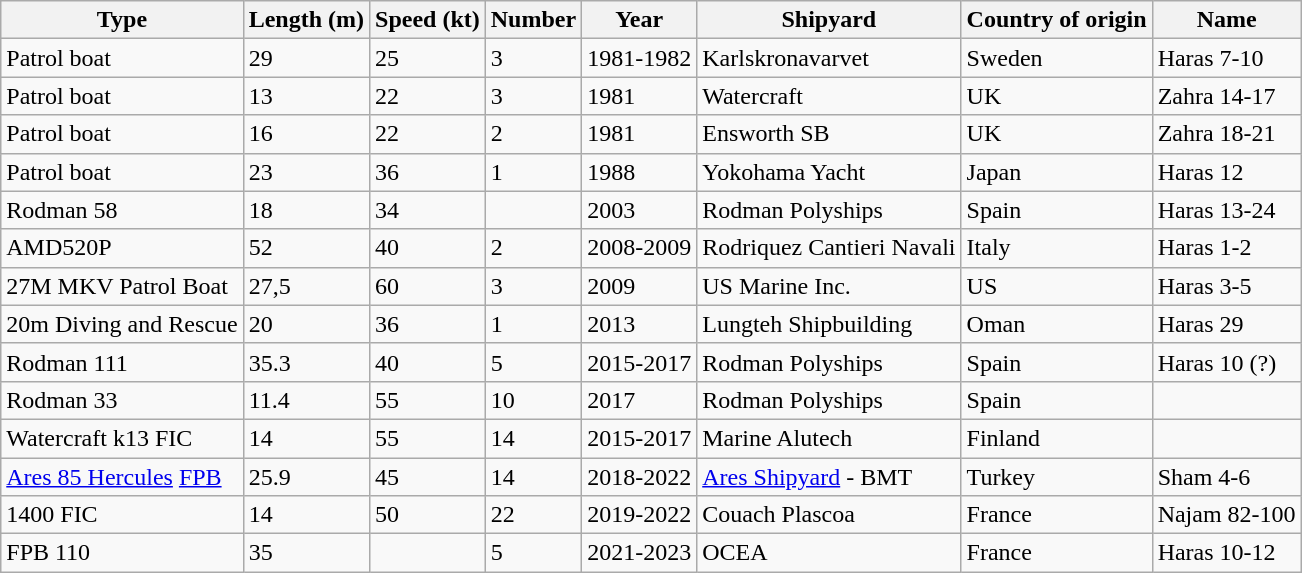<table class="wikitable">
<tr>
<th>Type</th>
<th>Length (m)</th>
<th>Speed (kt)</th>
<th>Number</th>
<th>Year</th>
<th>Shipyard</th>
<th>Country of origin</th>
<th>Name</th>
</tr>
<tr>
<td>Patrol boat</td>
<td>29</td>
<td>25</td>
<td>3</td>
<td>1981-1982</td>
<td>Karlskronavarvet</td>
<td>Sweden</td>
<td>Haras 7-10</td>
</tr>
<tr>
<td>Patrol boat</td>
<td>13</td>
<td>22</td>
<td>3</td>
<td>1981</td>
<td>Watercraft</td>
<td>UK</td>
<td>Zahra 14-17</td>
</tr>
<tr>
<td>Patrol boat</td>
<td>16</td>
<td>22</td>
<td>2</td>
<td>1981</td>
<td>Ensworth SB</td>
<td>UK</td>
<td>Zahra 18-21</td>
</tr>
<tr>
<td>Patrol boat</td>
<td>23</td>
<td>36</td>
<td>1</td>
<td>1988</td>
<td>Yokohama Yacht</td>
<td>Japan</td>
<td>Haras 12</td>
</tr>
<tr>
<td>Rodman 58</td>
<td>18</td>
<td>34</td>
<td></td>
<td>2003</td>
<td>Rodman Polyships</td>
<td>Spain</td>
<td>Haras 13-24</td>
</tr>
<tr>
<td>AMD520P</td>
<td>52</td>
<td>40</td>
<td>2</td>
<td>2008-2009</td>
<td>Rodriquez Cantieri Navali</td>
<td>Italy</td>
<td>Haras 1-2</td>
</tr>
<tr>
<td>27M MKV Patrol Boat</td>
<td>27,5</td>
<td>60</td>
<td>3</td>
<td>2009</td>
<td>US Marine Inc.</td>
<td>US</td>
<td>Haras 3-5</td>
</tr>
<tr>
<td>20m Diving and Rescue</td>
<td>20</td>
<td>36</td>
<td>1</td>
<td>2013</td>
<td>Lungteh Shipbuilding</td>
<td>Oman</td>
<td>Haras 29</td>
</tr>
<tr>
<td>Rodman 111</td>
<td>35.3</td>
<td>40</td>
<td>5</td>
<td>2015-2017</td>
<td>Rodman Polyships</td>
<td>Spain</td>
<td>Haras 10 (?)</td>
</tr>
<tr>
<td>Rodman 33</td>
<td>11.4</td>
<td>55</td>
<td>10</td>
<td>2017</td>
<td>Rodman Polyships</td>
<td>Spain</td>
<td></td>
</tr>
<tr>
<td>Watercraft k13 FIC</td>
<td>14</td>
<td>55</td>
<td>14</td>
<td>2015-2017</td>
<td>Marine Alutech</td>
<td>Finland</td>
<td></td>
</tr>
<tr>
<td><a href='#'>Ares 85 Hercules</a> <a href='#'>FPB</a></td>
<td>25.9</td>
<td>45</td>
<td>14</td>
<td>2018-2022</td>
<td><a href='#'>Ares Shipyard</a> - BMT</td>
<td>Turkey</td>
<td>Sham 4-6</td>
</tr>
<tr>
<td>1400 FIC</td>
<td>14</td>
<td>50</td>
<td>22</td>
<td>2019-2022</td>
<td>Couach Plascoa</td>
<td>France</td>
<td>Najam 82-100</td>
</tr>
<tr>
<td>FPB 110</td>
<td>35</td>
<td></td>
<td>5</td>
<td>2021-2023</td>
<td>OCEA</td>
<td>France</td>
<td>Haras 10-12</td>
</tr>
</table>
